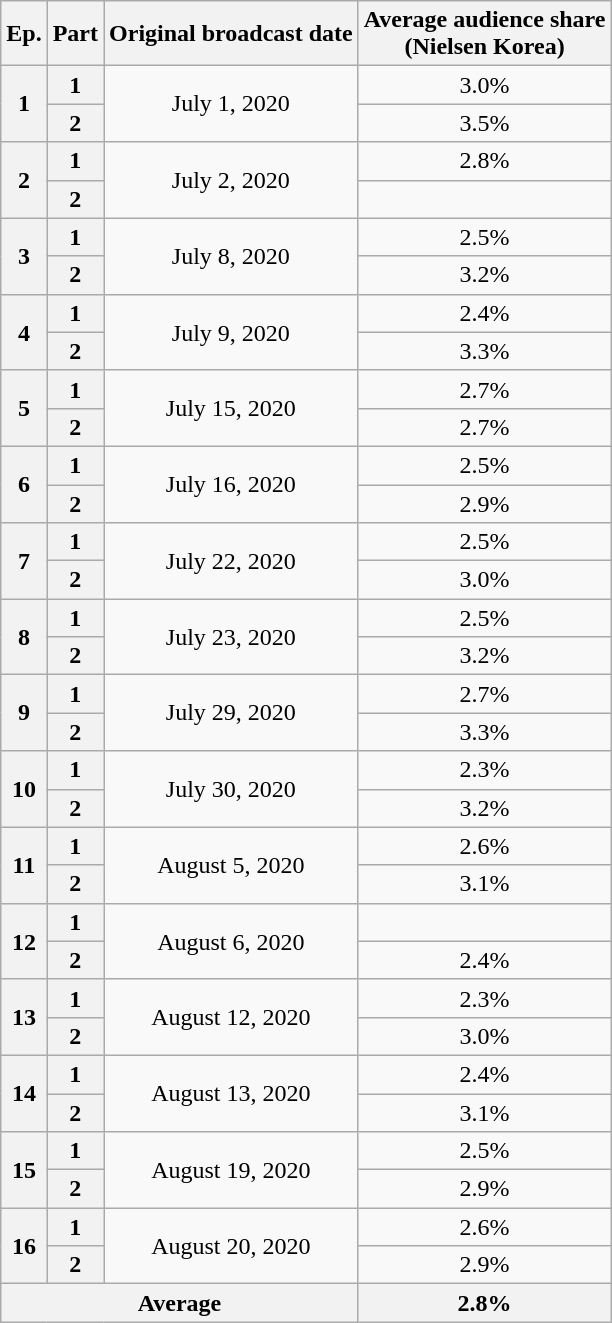<table class="wikitable" style="text-align:center">
<tr>
<th>Ep.</th>
<th>Part</th>
<th>Original broadcast date</th>
<th>Average audience share<br>(Nielsen Korea)</th>
</tr>
<tr>
<th rowspan="2"><strong>1</strong></th>
<th>1</th>
<td rowspan="2">July 1, 2020</td>
<td>3.0%</td>
</tr>
<tr>
<th>2</th>
<td>3.5%</td>
</tr>
<tr>
<th rowspan="2"><strong>2</strong></th>
<th>1</th>
<td rowspan="2">July 2, 2020</td>
<td>2.8%</td>
</tr>
<tr>
<th>2</th>
<td><strong></strong></td>
</tr>
<tr>
<th rowspan="2"><strong>3</strong></th>
<th>1</th>
<td rowspan="2">July 8, 2020</td>
<td>2.5%</td>
</tr>
<tr>
<th>2</th>
<td>3.2%</td>
</tr>
<tr>
<th rowspan="2">4</th>
<th>1</th>
<td rowspan="2">July 9, 2020</td>
<td>2.4%</td>
</tr>
<tr>
<th>2</th>
<td>3.3%</td>
</tr>
<tr>
<th rowspan="2">5</th>
<th>1</th>
<td rowspan="2">July 15, 2020</td>
<td>2.7%</td>
</tr>
<tr>
<th>2</th>
<td>2.7%</td>
</tr>
<tr>
<th rowspan="2">6</th>
<th>1</th>
<td rowspan="2">July 16, 2020</td>
<td>2.5%</td>
</tr>
<tr>
<th>2</th>
<td>2.9%</td>
</tr>
<tr>
<th rowspan="2">7</th>
<th>1</th>
<td rowspan="2">July 22, 2020</td>
<td>2.5%</td>
</tr>
<tr>
<th>2</th>
<td>3.0%</td>
</tr>
<tr>
<th rowspan="2">8</th>
<th>1</th>
<td rowspan="2">July 23, 2020</td>
<td>2.5%</td>
</tr>
<tr>
<th>2</th>
<td>3.2%</td>
</tr>
<tr>
<th rowspan="2">9</th>
<th>1</th>
<td rowspan="2">July 29, 2020</td>
<td>2.7%</td>
</tr>
<tr>
<th>2</th>
<td>3.3%</td>
</tr>
<tr>
<th rowspan="2">10</th>
<th>1</th>
<td rowspan="2">July 30, 2020</td>
<td>2.3%</td>
</tr>
<tr>
<th>2</th>
<td>3.2%</td>
</tr>
<tr>
<th rowspan="2">11</th>
<th>1</th>
<td rowspan="2">August 5, 2020</td>
<td>2.6%</td>
</tr>
<tr>
<th>2</th>
<td>3.1%</td>
</tr>
<tr>
<th rowspan="2">12</th>
<th>1</th>
<td rowspan="2">August 6, 2020</td>
<td><strong></strong></td>
</tr>
<tr>
<th>2</th>
<td>2.4%</td>
</tr>
<tr>
<th rowspan="2">13</th>
<th>1</th>
<td rowspan="2">August 12, 2020</td>
<td>2.3%</td>
</tr>
<tr>
<th>2</th>
<td>3.0%</td>
</tr>
<tr>
<th rowspan="2">14</th>
<th>1</th>
<td rowspan="2">August 13, 2020</td>
<td>2.4%</td>
</tr>
<tr>
<th>2</th>
<td>3.1%</td>
</tr>
<tr>
<th rowspan="2">15</th>
<th>1</th>
<td rowspan="2">August 19, 2020</td>
<td>2.5%</td>
</tr>
<tr>
<th>2</th>
<td>2.9%</td>
</tr>
<tr>
<th rowspan="2">16</th>
<th>1</th>
<td rowspan="2">August 20, 2020</td>
<td>2.6%</td>
</tr>
<tr>
<th>2</th>
<td>2.9%</td>
</tr>
<tr>
<th colspan="3">Average</th>
<th>2.8%</th>
</tr>
</table>
